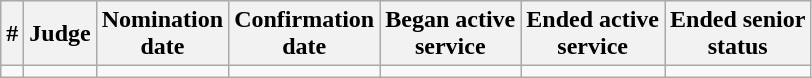<table class="sortable wikitable">
<tr bgcolor="#ececec">
<th>#</th>
<th>Judge</th>
<th>Nomination<br>date</th>
<th>Confirmation<br>date</th>
<th>Began active<br>service</th>
<th>Ended active<br>service</th>
<th>Ended senior<br>status</th>
</tr>
<tr>
<td></td>
<td></td>
<td></td>
<td></td>
<td></td>
<td></td>
<td></td>
</tr>
</table>
